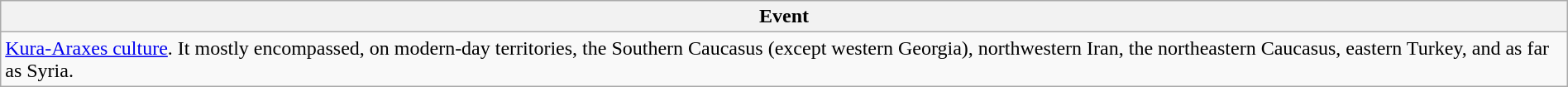<table class="wikitable" width="100%">
<tr>
<th style="width:6%">Event</th>
</tr>
<tr>
<td><a href='#'>Kura-Araxes culture</a>. It mostly encompassed, on modern-day territories, the Southern Caucasus (except western Georgia), northwestern Iran, the northeastern Caucasus, eastern Turkey, and as far as Syria.</td>
</tr>
</table>
